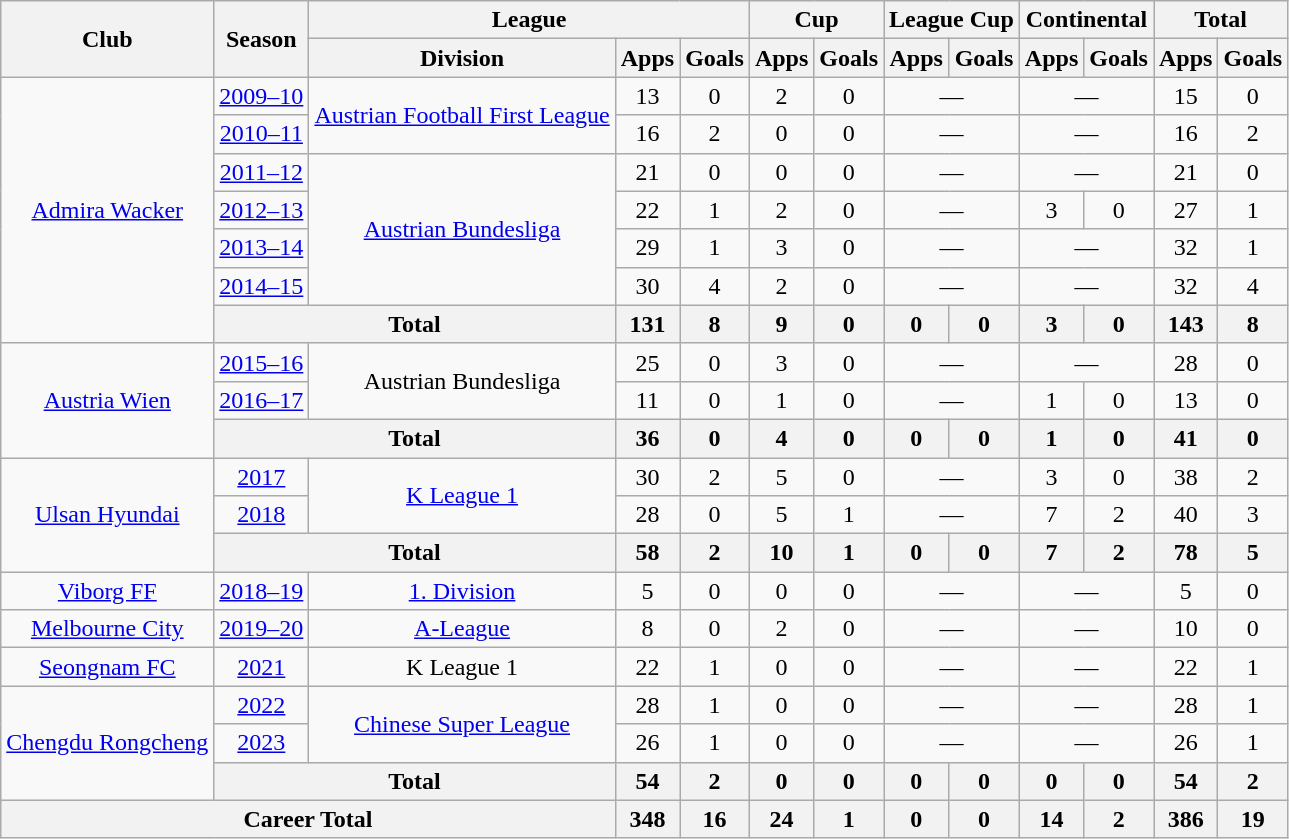<table class="wikitable" style="text-align: center">
<tr>
<th rowspan="2">Club</th>
<th rowspan="2">Season</th>
<th colspan="3">League</th>
<th colspan="2">Cup</th>
<th colspan="2">League Cup</th>
<th colspan="2">Continental</th>
<th colspan="2">Total</th>
</tr>
<tr>
<th>Division</th>
<th>Apps</th>
<th>Goals</th>
<th>Apps</th>
<th>Goals</th>
<th>Apps</th>
<th>Goals</th>
<th>Apps</th>
<th>Goals</th>
<th>Apps</th>
<th>Goals</th>
</tr>
<tr>
<td rowspan="7"><a href='#'>Admira Wacker</a></td>
<td><a href='#'>2009–10</a></td>
<td rowspan="2"><a href='#'>Austrian Football First League</a></td>
<td>13</td>
<td>0</td>
<td>2</td>
<td>0</td>
<td colspan="2">—</td>
<td colspan="2">—</td>
<td>15</td>
<td>0</td>
</tr>
<tr>
<td><a href='#'>2010–11</a></td>
<td>16</td>
<td>2</td>
<td>0</td>
<td>0</td>
<td colspan="2">—</td>
<td colspan="2">—</td>
<td>16</td>
<td>2</td>
</tr>
<tr>
<td><a href='#'>2011–12</a></td>
<td rowspan="4"><a href='#'>Austrian Bundesliga</a></td>
<td>21</td>
<td>0</td>
<td>0</td>
<td>0</td>
<td colspan="2">—</td>
<td colspan="2">—</td>
<td>21</td>
<td>0</td>
</tr>
<tr>
<td><a href='#'>2012–13</a></td>
<td>22</td>
<td>1</td>
<td>2</td>
<td>0</td>
<td colspan="2">—</td>
<td>3</td>
<td>0</td>
<td>27</td>
<td>1</td>
</tr>
<tr>
<td><a href='#'>2013–14</a></td>
<td>29</td>
<td>1</td>
<td>3</td>
<td>0</td>
<td colspan="2">—</td>
<td colspan="2">—</td>
<td>32</td>
<td>1</td>
</tr>
<tr>
<td><a href='#'>2014–15</a></td>
<td>30</td>
<td>4</td>
<td>2</td>
<td>0</td>
<td colspan="2">—</td>
<td colspan="2">—</td>
<td>32</td>
<td>4</td>
</tr>
<tr>
<th colspan="2">Total</th>
<th>131</th>
<th>8</th>
<th>9</th>
<th>0</th>
<th>0</th>
<th>0</th>
<th>3</th>
<th>0</th>
<th>143</th>
<th>8</th>
</tr>
<tr>
<td rowspan="3"><a href='#'>Austria Wien</a></td>
<td><a href='#'>2015–16</a></td>
<td rowspan="2">Austrian Bundesliga</td>
<td>25</td>
<td>0</td>
<td>3</td>
<td>0</td>
<td colspan="2">—</td>
<td colspan="2">—</td>
<td>28</td>
<td>0</td>
</tr>
<tr>
<td><a href='#'>2016–17</a></td>
<td>11</td>
<td>0</td>
<td>1</td>
<td>0</td>
<td colspan="2">—</td>
<td>1</td>
<td>0</td>
<td>13</td>
<td>0</td>
</tr>
<tr>
<th colspan="2">Total</th>
<th>36</th>
<th>0</th>
<th>4</th>
<th>0</th>
<th>0</th>
<th>0</th>
<th>1</th>
<th>0</th>
<th>41</th>
<th>0</th>
</tr>
<tr>
<td rowspan="3"><a href='#'>Ulsan Hyundai</a></td>
<td><a href='#'>2017</a></td>
<td rowspan="2"><a href='#'>K League 1</a></td>
<td>30</td>
<td>2</td>
<td>5</td>
<td>0</td>
<td colspan="2">—</td>
<td>3</td>
<td>0</td>
<td>38</td>
<td>2</td>
</tr>
<tr>
<td><a href='#'>2018</a></td>
<td>28</td>
<td>0</td>
<td>5</td>
<td>1</td>
<td colspan="2">—</td>
<td>7</td>
<td>2</td>
<td>40</td>
<td>3</td>
</tr>
<tr>
<th colspan="2">Total</th>
<th>58</th>
<th>2</th>
<th>10</th>
<th>1</th>
<th>0</th>
<th>0</th>
<th>7</th>
<th>2</th>
<th>78</th>
<th>5</th>
</tr>
<tr>
<td><a href='#'>Viborg FF</a></td>
<td><a href='#'>2018–19</a></td>
<td><a href='#'>1. Division</a></td>
<td>5</td>
<td>0</td>
<td>0</td>
<td>0</td>
<td colspan="2">—</td>
<td colspan="2">—</td>
<td>5</td>
<td>0</td>
</tr>
<tr>
<td><a href='#'>Melbourne City</a></td>
<td><a href='#'>2019–20</a></td>
<td><a href='#'>A-League</a></td>
<td>8</td>
<td>0</td>
<td>2</td>
<td>0</td>
<td colspan="2">—</td>
<td colspan="2">—</td>
<td>10</td>
<td>0</td>
</tr>
<tr>
<td><a href='#'>Seongnam FC</a></td>
<td><a href='#'>2021</a></td>
<td>K League 1</td>
<td>22</td>
<td>1</td>
<td>0</td>
<td>0</td>
<td colspan="2">—</td>
<td colspan="2">—</td>
<td>22</td>
<td>1</td>
</tr>
<tr>
<td rowspan="3"><a href='#'>Chengdu Rongcheng</a></td>
<td><a href='#'>2022</a></td>
<td rowspan="2"><a href='#'>Chinese Super League</a></td>
<td>28</td>
<td>1</td>
<td>0</td>
<td>0</td>
<td colspan="2">—</td>
<td colspan="2">—</td>
<td>28</td>
<td>1</td>
</tr>
<tr>
<td><a href='#'>2023</a></td>
<td>26</td>
<td>1</td>
<td>0</td>
<td>0</td>
<td colspan="2">—</td>
<td colspan="2">—</td>
<td>26</td>
<td>1</td>
</tr>
<tr>
<th colspan="2">Total</th>
<th>54</th>
<th>2</th>
<th>0</th>
<th>0</th>
<th>0</th>
<th>0</th>
<th>0</th>
<th>0</th>
<th>54</th>
<th>2</th>
</tr>
<tr>
<th colspan="3">Career Total</th>
<th>348</th>
<th>16</th>
<th>24</th>
<th>1</th>
<th>0</th>
<th>0</th>
<th>14</th>
<th>2</th>
<th>386</th>
<th>19</th>
</tr>
</table>
